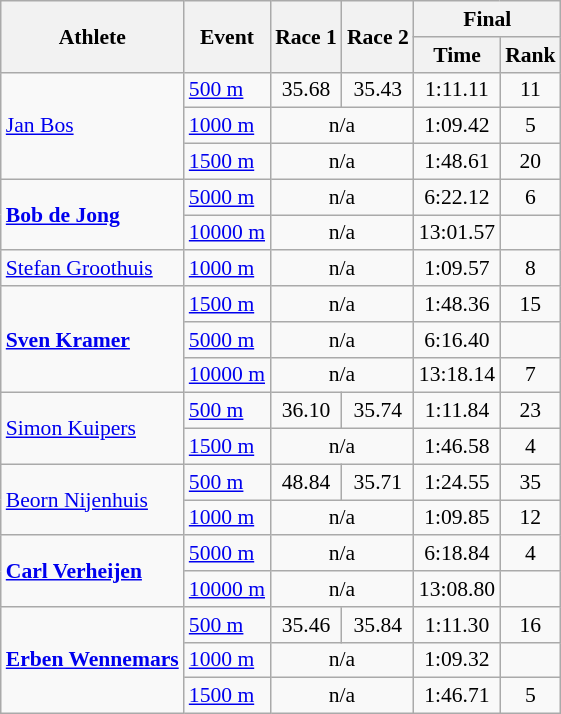<table class="wikitable" style="font-size:90%">
<tr>
<th rowspan="2">Athlete</th>
<th rowspan="2">Event</th>
<th rowspan="2">Race 1</th>
<th rowspan="2">Race 2</th>
<th colspan="2">Final</th>
</tr>
<tr>
<th>Time</th>
<th>Rank</th>
</tr>
<tr>
<td rowspan=3><a href='#'>Jan Bos</a></td>
<td><a href='#'>500 m</a></td>
<td align="center">35.68</td>
<td align="center">35.43</td>
<td align="center">1:11.11</td>
<td align="center">11</td>
</tr>
<tr>
<td><a href='#'>1000 m</a></td>
<td colspan=2 align="center">n/a</td>
<td align="center">1:09.42</td>
<td align="center">5</td>
</tr>
<tr>
<td><a href='#'>1500 m</a></td>
<td colspan=2 align="center">n/a</td>
<td align="center">1:48.61</td>
<td align="center">20</td>
</tr>
<tr>
<td rowspan=2><strong><a href='#'>Bob de Jong</a></strong></td>
<td><a href='#'>5000 m</a></td>
<td colspan=2 align="center">n/a</td>
<td align="center">6:22.12</td>
<td align="center">6</td>
</tr>
<tr>
<td><a href='#'>10000 m</a></td>
<td colspan=2 align="center">n/a</td>
<td align="center">13:01.57</td>
<td align="center"></td>
</tr>
<tr>
<td><a href='#'>Stefan Groothuis</a></td>
<td><a href='#'>1000 m</a></td>
<td colspan=2 align="center">n/a</td>
<td align="center">1:09.57</td>
<td align="center">8</td>
</tr>
<tr>
<td rowspan=3><strong><a href='#'>Sven Kramer</a></strong></td>
<td><a href='#'>1500 m</a></td>
<td colspan=2 align="center">n/a</td>
<td align="center">1:48.36</td>
<td align="center">15</td>
</tr>
<tr>
<td><a href='#'>5000 m</a></td>
<td colspan=2 align="center">n/a</td>
<td align="center">6:16.40</td>
<td align="center"></td>
</tr>
<tr>
<td><a href='#'>10000 m</a></td>
<td colspan=2 align="center">n/a</td>
<td align="center">13:18.14</td>
<td align="center">7</td>
</tr>
<tr>
<td rowspan=2><a href='#'>Simon Kuipers</a></td>
<td><a href='#'>500 m</a></td>
<td align="center">36.10</td>
<td align="center">35.74</td>
<td align="center">1:11.84</td>
<td align="center">23</td>
</tr>
<tr>
<td><a href='#'>1500 m</a></td>
<td colspan=2 align="center">n/a</td>
<td align="center">1:46.58</td>
<td align="center">4</td>
</tr>
<tr>
<td rowspan=2><a href='#'>Beorn Nijenhuis</a></td>
<td><a href='#'>500 m</a></td>
<td align="center">48.84</td>
<td align="center">35.71</td>
<td align="center">1:24.55</td>
<td align="center">35</td>
</tr>
<tr>
<td><a href='#'>1000 m</a></td>
<td colspan=2 align="center">n/a</td>
<td align="center">1:09.85</td>
<td align="center">12</td>
</tr>
<tr>
<td rowspan=2><strong><a href='#'>Carl Verheijen</a></strong></td>
<td><a href='#'>5000 m</a></td>
<td colspan=2 align="center">n/a</td>
<td align="center">6:18.84</td>
<td align="center">4</td>
</tr>
<tr>
<td><a href='#'>10000 m</a></td>
<td colspan=2 align="center">n/a</td>
<td align="center">13:08.80</td>
<td align="center"></td>
</tr>
<tr>
<td rowspan=3><strong><a href='#'>Erben Wennemars</a></strong></td>
<td><a href='#'>500 m</a></td>
<td align="center">35.46</td>
<td align="center">35.84</td>
<td align="center">1:11.30</td>
<td align="center">16</td>
</tr>
<tr>
<td><a href='#'>1000 m</a></td>
<td colspan=2 align="center">n/a</td>
<td align="center">1:09.32</td>
<td align="center"></td>
</tr>
<tr>
<td><a href='#'>1500 m</a></td>
<td colspan=2 align="center">n/a</td>
<td align="center">1:46.71</td>
<td align="center">5</td>
</tr>
</table>
